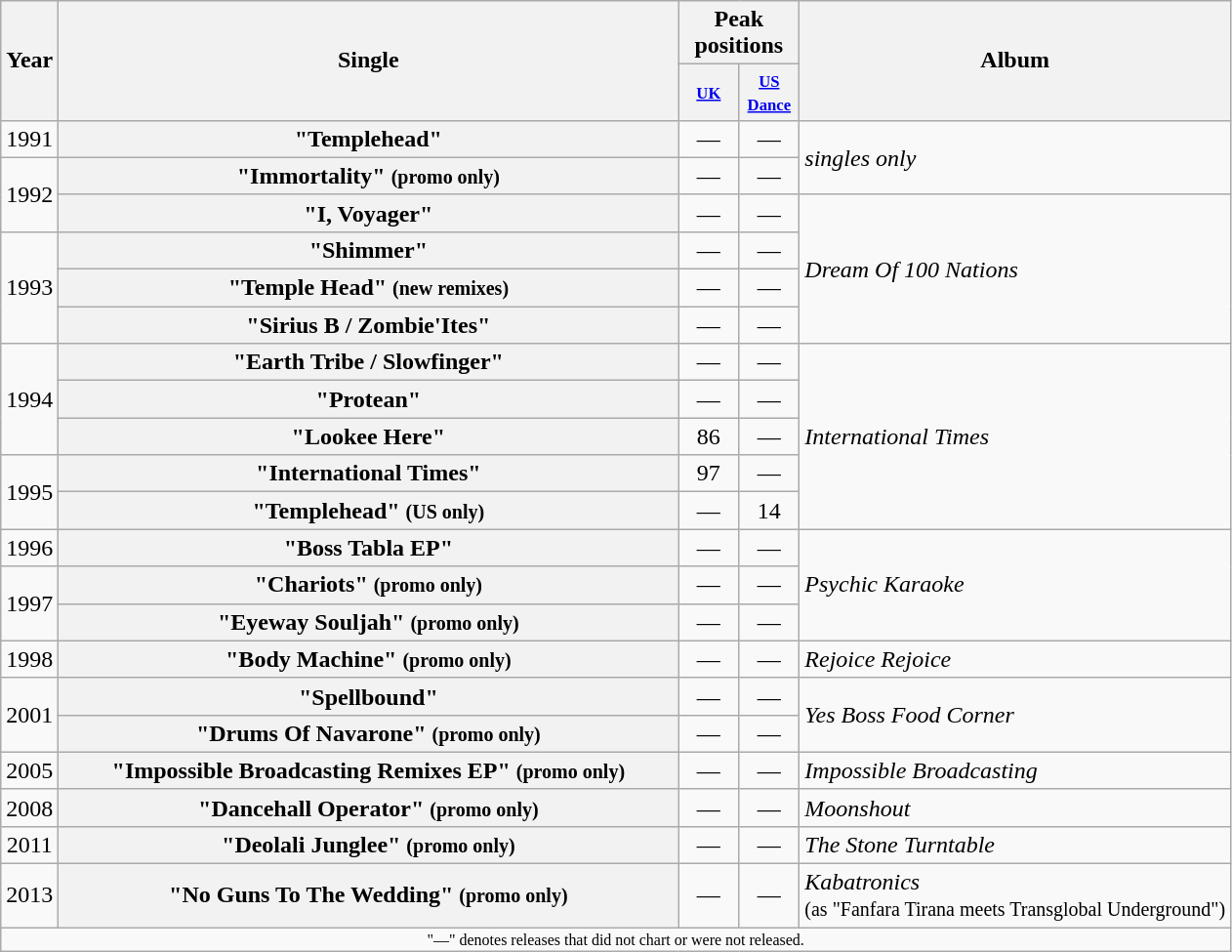<table class="wikitable plainrowheaders" style="text-align:center;">
<tr>
<th rowspan="2">Year</th>
<th rowspan="2" style="width:26em;">Single</th>
<th colspan="2">Peak positions</th>
<th rowspan="2">Album</th>
</tr>
<tr style="font-size:smaller;">
<th width="35"><small><a href='#'>UK</a></small><br></th>
<th width="35"><small><a href='#'>US<br>Dance</a></small><br></th>
</tr>
<tr>
<td>1991</td>
<th scope="row">"Templehead"</th>
<td>—</td>
<td>—</td>
<td align="left" rowspan="2"><em>singles only</em></td>
</tr>
<tr>
<td rowspan="2">1992</td>
<th scope="row">"Immortality" <small>(promo only)</small></th>
<td>—</td>
<td>—</td>
</tr>
<tr>
<th scope="row">"I, Voyager"</th>
<td>—</td>
<td>—</td>
<td align="left" rowspan="4"><em>Dream Of 100 Nations</em></td>
</tr>
<tr>
<td rowspan="3">1993</td>
<th scope="row">"Shimmer"</th>
<td>—</td>
<td>—</td>
</tr>
<tr>
<th scope="row">"Temple Head" <small>(new remixes)</small></th>
<td>—</td>
<td>—</td>
</tr>
<tr>
<th scope="row">"Sirius B / Zombie'Ites"</th>
<td>—</td>
<td>—</td>
</tr>
<tr>
<td rowspan="3">1994</td>
<th scope="row">"Earth Tribe / Slowfinger"</th>
<td>—</td>
<td>—</td>
<td align="left" rowspan="5"><em>International Times</em></td>
</tr>
<tr>
<th scope="row">"Protean"</th>
<td>—</td>
<td>—</td>
</tr>
<tr>
<th scope="row">"Lookee Here"</th>
<td>86</td>
<td>—</td>
</tr>
<tr>
<td rowspan="2">1995</td>
<th scope="row">"International Times"</th>
<td>97</td>
<td>—</td>
</tr>
<tr>
<th scope="row">"Templehead" <small>(US only)</small></th>
<td>—</td>
<td>14</td>
</tr>
<tr>
<td>1996</td>
<th scope="row">"Boss Tabla EP"</th>
<td>—</td>
<td>—</td>
<td align="left" rowspan="3"><em>Psychic Karaoke</em></td>
</tr>
<tr>
<td rowspan="2">1997</td>
<th scope="row">"Chariots" <small>(promo only)</small></th>
<td>—</td>
<td>—</td>
</tr>
<tr>
<th scope="row">"Eyeway Souljah" <small>(promo only)</small></th>
<td>—</td>
<td>—</td>
</tr>
<tr>
<td>1998</td>
<th scope="row">"Body Machine" <small>(promo only)</small></th>
<td>—</td>
<td>—</td>
<td align="left" rowspan="1"><em>Rejoice Rejoice</em></td>
</tr>
<tr>
<td rowspan="2">2001</td>
<th scope="row">"Spellbound"</th>
<td>—</td>
<td>—</td>
<td align="left" rowspan="2"><em>Yes Boss Food Corner</em></td>
</tr>
<tr>
<th scope="row">"Drums Of Navarone" <small>(promo only)</small></th>
<td>—</td>
<td>—</td>
</tr>
<tr>
<td>2005</td>
<th scope="row">"Impossible Broadcasting Remixes EP" <small>(promo only)</small></th>
<td>—</td>
<td>—</td>
<td align="left" rowspan="1"><em>Impossible Broadcasting</em></td>
</tr>
<tr>
<td>2008</td>
<th scope="row">"Dancehall Operator" <small>(promo only)</small></th>
<td>—</td>
<td>—</td>
<td align="left" rowspan="1"><em>Moonshout</em></td>
</tr>
<tr>
<td>2011</td>
<th scope="row">"Deolali Junglee" <small>(promo only)</small></th>
<td>—</td>
<td>—</td>
<td align="left" rowspan="1"><em>The Stone Turntable</em></td>
</tr>
<tr>
<td>2013</td>
<th scope="row">"No Guns To The Wedding" <small>(promo only)</small></th>
<td>—</td>
<td>—</td>
<td align="left" rowspan="1"><em>Kabatronics</em><br><small>(as "Fanfara Tirana meets Transglobal Underground")</small></td>
</tr>
<tr>
<td align="center" colspan="6" style="font-size:8pt">"—" denotes releases that did not chart or were not released.</td>
</tr>
</table>
